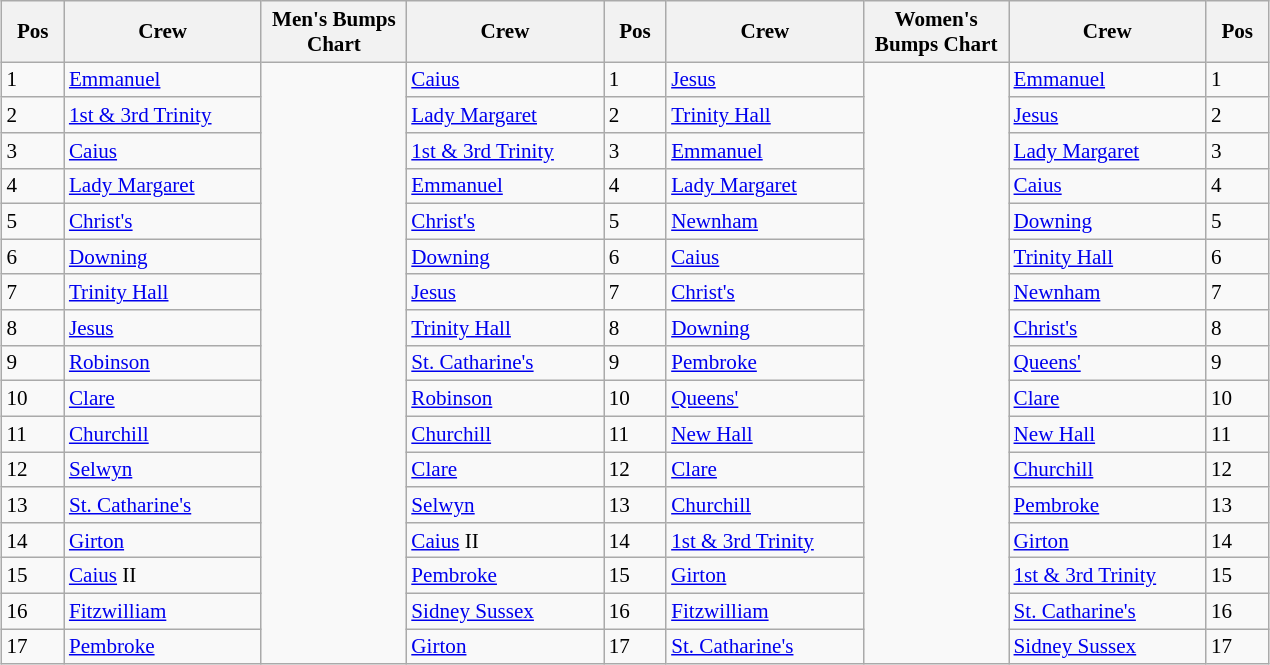<table class="wikitable" style="font-size:88%; white-space:nowrap; margin:0.5em auto">
<tr style="white-space:normal">
<th width=35>Pos</th>
<th width=125>Crew</th>
<th width=90>Men's Bumps Chart</th>
<th width=125>Crew</th>
<th width=35>Pos</th>
<th width=125>Crew</th>
<th width=90>Women's Bumps Chart</th>
<th width=125>Crew</th>
<th width=35>Pos</th>
</tr>
<tr>
<td>1</td>
<td><a href='#'>Emmanuel</a></td>
<td rowspan="17" style="padding:0"><br></td>
<td><a href='#'>Caius</a></td>
<td>1</td>
<td><a href='#'>Jesus</a></td>
<td rowspan="17" style="padding:0"><br></td>
<td><a href='#'>Emmanuel</a></td>
<td>1</td>
</tr>
<tr>
<td>2</td>
<td><a href='#'>1st & 3rd Trinity</a></td>
<td><a href='#'>Lady Margaret</a></td>
<td>2</td>
<td><a href='#'>Trinity Hall</a></td>
<td><a href='#'>Jesus</a></td>
<td>2</td>
</tr>
<tr>
<td>3</td>
<td><a href='#'>Caius</a></td>
<td><a href='#'>1st & 3rd Trinity</a></td>
<td>3</td>
<td><a href='#'>Emmanuel</a></td>
<td><a href='#'>Lady Margaret</a></td>
<td>3</td>
</tr>
<tr>
<td>4</td>
<td><a href='#'>Lady Margaret</a></td>
<td><a href='#'>Emmanuel</a></td>
<td>4</td>
<td><a href='#'>Lady Margaret</a></td>
<td><a href='#'>Caius</a></td>
<td>4</td>
</tr>
<tr>
<td>5</td>
<td><a href='#'>Christ's</a></td>
<td><a href='#'>Christ's</a></td>
<td>5</td>
<td><a href='#'>Newnham</a></td>
<td><a href='#'>Downing</a></td>
<td>5</td>
</tr>
<tr>
<td>6</td>
<td><a href='#'>Downing</a></td>
<td><a href='#'>Downing</a></td>
<td>6</td>
<td><a href='#'>Caius</a></td>
<td><a href='#'>Trinity Hall</a></td>
<td>6</td>
</tr>
<tr>
<td>7</td>
<td><a href='#'>Trinity Hall</a></td>
<td><a href='#'>Jesus</a></td>
<td>7</td>
<td><a href='#'>Christ's</a></td>
<td><a href='#'>Newnham</a></td>
<td>7</td>
</tr>
<tr>
<td>8</td>
<td><a href='#'>Jesus</a></td>
<td><a href='#'>Trinity Hall</a></td>
<td>8</td>
<td><a href='#'>Downing</a></td>
<td><a href='#'>Christ's</a></td>
<td>8</td>
</tr>
<tr>
<td>9</td>
<td><a href='#'>Robinson</a></td>
<td><a href='#'>St. Catharine's</a></td>
<td>9</td>
<td><a href='#'>Pembroke</a></td>
<td><a href='#'>Queens'</a></td>
<td>9</td>
</tr>
<tr>
<td>10</td>
<td><a href='#'>Clare</a></td>
<td><a href='#'>Robinson</a></td>
<td>10</td>
<td><a href='#'>Queens'</a></td>
<td><a href='#'>Clare</a></td>
<td>10</td>
</tr>
<tr>
<td>11</td>
<td><a href='#'>Churchill</a></td>
<td><a href='#'>Churchill</a></td>
<td>11</td>
<td><a href='#'>New Hall</a></td>
<td><a href='#'>New Hall</a></td>
<td>11</td>
</tr>
<tr>
<td>12</td>
<td><a href='#'>Selwyn</a></td>
<td><a href='#'>Clare</a></td>
<td>12</td>
<td><a href='#'>Clare</a></td>
<td><a href='#'>Churchill</a></td>
<td>12</td>
</tr>
<tr>
<td>13</td>
<td><a href='#'>St. Catharine's</a></td>
<td><a href='#'>Selwyn</a></td>
<td>13</td>
<td><a href='#'>Churchill</a></td>
<td><a href='#'>Pembroke</a></td>
<td>13</td>
</tr>
<tr>
<td>14</td>
<td><a href='#'>Girton</a></td>
<td><a href='#'>Caius</a> II</td>
<td>14</td>
<td><a href='#'>1st & 3rd Trinity</a></td>
<td><a href='#'>Girton</a></td>
<td>14</td>
</tr>
<tr>
<td>15</td>
<td><a href='#'>Caius</a> II</td>
<td><a href='#'>Pembroke</a></td>
<td>15</td>
<td><a href='#'>Girton</a></td>
<td><a href='#'>1st & 3rd Trinity</a></td>
<td>15</td>
</tr>
<tr>
<td>16</td>
<td><a href='#'>Fitzwilliam</a></td>
<td><a href='#'>Sidney Sussex</a></td>
<td>16</td>
<td><a href='#'>Fitzwilliam</a></td>
<td><a href='#'>St. Catharine's</a></td>
<td>16</td>
</tr>
<tr>
<td>17</td>
<td><a href='#'>Pembroke</a></td>
<td><a href='#'>Girton</a></td>
<td>17</td>
<td><a href='#'>St. Catharine's</a></td>
<td><a href='#'>Sidney Sussex</a></td>
<td>17</td>
</tr>
</table>
